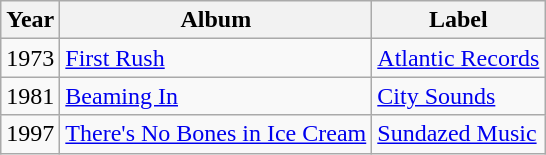<table class="wikitable">
<tr>
<th>Year</th>
<th>Album</th>
<th>Label</th>
</tr>
<tr>
<td>1973</td>
<td><a href='#'>First Rush</a></td>
<td><a href='#'>Atlantic Records</a></td>
</tr>
<tr>
<td>1981</td>
<td><a href='#'>Beaming In</a></td>
<td><a href='#'>City Sounds</a></td>
</tr>
<tr>
<td>1997</td>
<td><a href='#'>There's No Bones in Ice Cream</a></td>
<td><a href='#'>Sundazed Music</a></td>
</tr>
</table>
